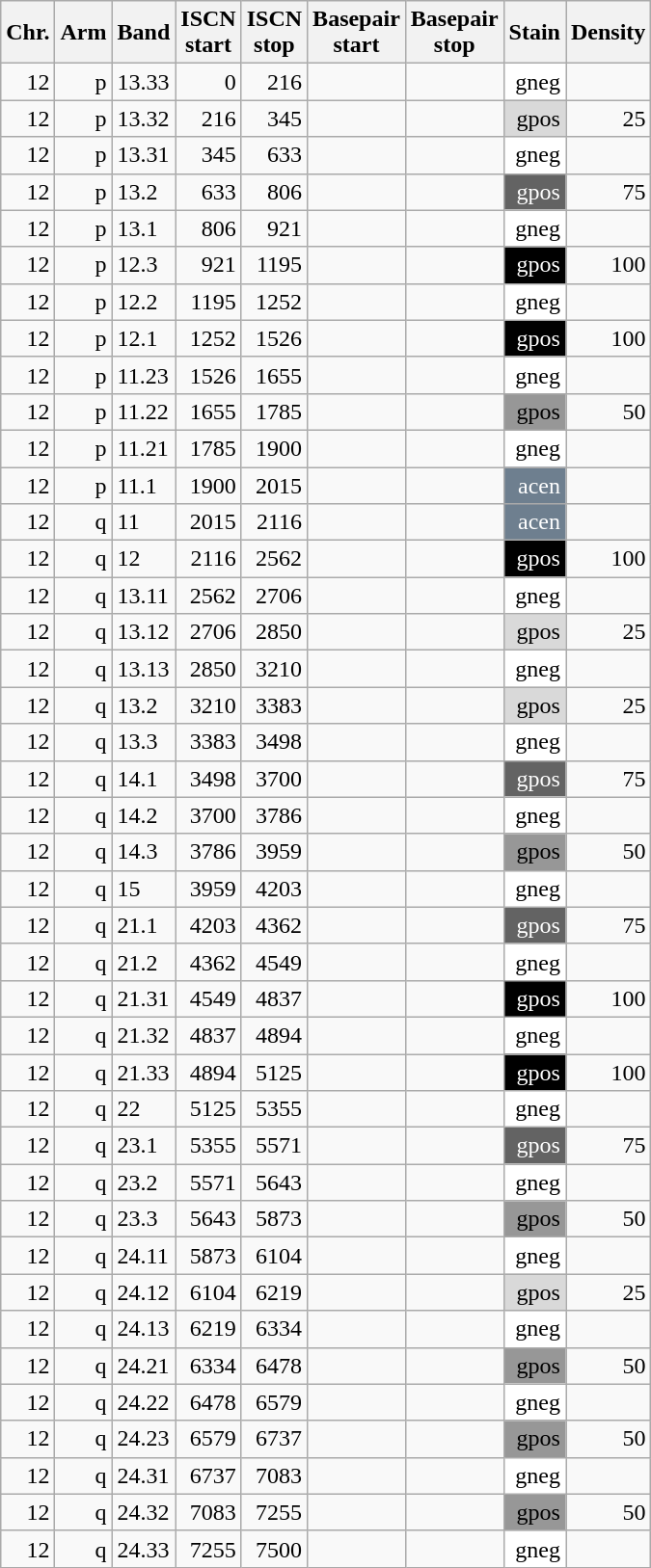<table class="wikitable" style="text-align:right">
<tr>
<th>Chr.</th>
<th>Arm</th>
<th>Band</th>
<th>ISCN<br>start</th>
<th>ISCN<br>stop</th>
<th>Basepair<br>start</th>
<th>Basepair<br>stop</th>
<th>Stain</th>
<th>Density</th>
</tr>
<tr>
<td>12</td>
<td>p</td>
<td style="text-align:left">13.33</td>
<td>0</td>
<td>216</td>
<td></td>
<td></td>
<td style="background:white">gneg</td>
<td></td>
</tr>
<tr>
<td>12</td>
<td>p</td>
<td style="text-align:left">13.32</td>
<td>216</td>
<td>345</td>
<td></td>
<td></td>
<td style="background:#d9d9d9">gpos</td>
<td>25</td>
</tr>
<tr>
<td>12</td>
<td>p</td>
<td style="text-align:left">13.31</td>
<td>345</td>
<td>633</td>
<td></td>
<td></td>
<td style="background:white">gneg</td>
<td></td>
</tr>
<tr>
<td>12</td>
<td>p</td>
<td style="text-align:left">13.2</td>
<td>633</td>
<td>806</td>
<td></td>
<td></td>
<td style="background:#636363; color:white;">gpos</td>
<td>75</td>
</tr>
<tr>
<td>12</td>
<td>p</td>
<td style="text-align:left">13.1</td>
<td>806</td>
<td>921</td>
<td></td>
<td></td>
<td style="background:white">gneg</td>
<td></td>
</tr>
<tr>
<td>12</td>
<td>p</td>
<td style="text-align:left">12.3</td>
<td>921</td>
<td>1195</td>
<td></td>
<td></td>
<td style="background:black; color:white;">gpos</td>
<td>100</td>
</tr>
<tr>
<td>12</td>
<td>p</td>
<td style="text-align:left">12.2</td>
<td>1195</td>
<td>1252</td>
<td></td>
<td></td>
<td style="background:white">gneg</td>
<td></td>
</tr>
<tr>
<td>12</td>
<td>p</td>
<td style="text-align:left">12.1</td>
<td>1252</td>
<td>1526</td>
<td></td>
<td></td>
<td style="background:black; color:white;">gpos</td>
<td>100</td>
</tr>
<tr>
<td>12</td>
<td>p</td>
<td style="text-align:left">11.23</td>
<td>1526</td>
<td>1655</td>
<td></td>
<td></td>
<td style="background:white">gneg</td>
<td></td>
</tr>
<tr>
<td>12</td>
<td>p</td>
<td style="text-align:left">11.22</td>
<td>1655</td>
<td>1785</td>
<td></td>
<td></td>
<td style="background:#979797">gpos</td>
<td>50</td>
</tr>
<tr>
<td>12</td>
<td>p</td>
<td style="text-align:left">11.21</td>
<td>1785</td>
<td>1900</td>
<td></td>
<td></td>
<td style="background:white">gneg</td>
<td></td>
</tr>
<tr>
<td>12</td>
<td>p</td>
<td style="text-align:left">11.1</td>
<td>1900</td>
<td>2015</td>
<td></td>
<td></td>
<td style="background:#6e7f8f; color:white;">acen</td>
<td></td>
</tr>
<tr>
<td>12</td>
<td>q</td>
<td style="text-align:left">11</td>
<td>2015</td>
<td>2116</td>
<td></td>
<td></td>
<td style="background:#6e7f8f; color:white;">acen</td>
<td></td>
</tr>
<tr>
<td>12</td>
<td>q</td>
<td style="text-align:left">12</td>
<td>2116</td>
<td>2562</td>
<td></td>
<td></td>
<td style="background:black; color:white;">gpos</td>
<td>100</td>
</tr>
<tr>
<td>12</td>
<td>q</td>
<td style="text-align:left">13.11</td>
<td>2562</td>
<td>2706</td>
<td></td>
<td></td>
<td style="background:white">gneg</td>
<td></td>
</tr>
<tr>
<td>12</td>
<td>q</td>
<td style="text-align:left">13.12</td>
<td>2706</td>
<td>2850</td>
<td></td>
<td></td>
<td style="background:#d9d9d9">gpos</td>
<td>25</td>
</tr>
<tr>
<td>12</td>
<td>q</td>
<td style="text-align:left">13.13</td>
<td>2850</td>
<td>3210</td>
<td></td>
<td></td>
<td style="background:white">gneg</td>
<td></td>
</tr>
<tr>
<td>12</td>
<td>q</td>
<td style="text-align:left">13.2</td>
<td>3210</td>
<td>3383</td>
<td></td>
<td></td>
<td style="background:#d9d9d9">gpos</td>
<td>25</td>
</tr>
<tr>
<td>12</td>
<td>q</td>
<td style="text-align:left">13.3</td>
<td>3383</td>
<td>3498</td>
<td></td>
<td></td>
<td style="background:white">gneg</td>
<td></td>
</tr>
<tr>
<td>12</td>
<td>q</td>
<td style="text-align:left">14.1</td>
<td>3498</td>
<td>3700</td>
<td></td>
<td></td>
<td style="background:#636363; color:white;">gpos</td>
<td>75</td>
</tr>
<tr>
<td>12</td>
<td>q</td>
<td style="text-align:left">14.2</td>
<td>3700</td>
<td>3786</td>
<td></td>
<td></td>
<td style="background:white">gneg</td>
<td></td>
</tr>
<tr>
<td>12</td>
<td>q</td>
<td style="text-align:left">14.3</td>
<td>3786</td>
<td>3959</td>
<td></td>
<td></td>
<td style="background:#979797">gpos</td>
<td>50</td>
</tr>
<tr>
<td>12</td>
<td>q</td>
<td style="text-align:left">15</td>
<td>3959</td>
<td>4203</td>
<td></td>
<td></td>
<td style="background:white">gneg</td>
<td></td>
</tr>
<tr>
<td>12</td>
<td>q</td>
<td style="text-align:left">21.1</td>
<td>4203</td>
<td>4362</td>
<td></td>
<td></td>
<td style="background:#636363; color:white;">gpos</td>
<td>75</td>
</tr>
<tr>
<td>12</td>
<td>q</td>
<td style="text-align:left">21.2</td>
<td>4362</td>
<td>4549</td>
<td></td>
<td></td>
<td style="background:white">gneg</td>
<td></td>
</tr>
<tr>
<td>12</td>
<td>q</td>
<td style="text-align:left">21.31</td>
<td>4549</td>
<td>4837</td>
<td></td>
<td></td>
<td style="background:black; color:white;">gpos</td>
<td>100</td>
</tr>
<tr>
<td>12</td>
<td>q</td>
<td style="text-align:left">21.32</td>
<td>4837</td>
<td>4894</td>
<td></td>
<td></td>
<td style="background:white">gneg</td>
<td></td>
</tr>
<tr>
<td>12</td>
<td>q</td>
<td style="text-align:left">21.33</td>
<td>4894</td>
<td>5125</td>
<td></td>
<td></td>
<td style="background:black; color:white;">gpos</td>
<td>100</td>
</tr>
<tr>
<td>12</td>
<td>q</td>
<td style="text-align:left">22</td>
<td>5125</td>
<td>5355</td>
<td></td>
<td></td>
<td style="background:white">gneg</td>
<td></td>
</tr>
<tr>
<td>12</td>
<td>q</td>
<td style="text-align:left">23.1</td>
<td>5355</td>
<td>5571</td>
<td></td>
<td></td>
<td style="background:#636363; color:white;">gpos</td>
<td>75</td>
</tr>
<tr>
<td>12</td>
<td>q</td>
<td style="text-align:left">23.2</td>
<td>5571</td>
<td>5643</td>
<td></td>
<td></td>
<td style="background:white">gneg</td>
<td></td>
</tr>
<tr>
<td>12</td>
<td>q</td>
<td style="text-align:left">23.3</td>
<td>5643</td>
<td>5873</td>
<td></td>
<td></td>
<td style="background:#979797">gpos</td>
<td>50</td>
</tr>
<tr>
<td>12</td>
<td>q</td>
<td style="text-align:left">24.11</td>
<td>5873</td>
<td>6104</td>
<td></td>
<td></td>
<td style="background:white">gneg</td>
<td></td>
</tr>
<tr>
<td>12</td>
<td>q</td>
<td style="text-align:left">24.12</td>
<td>6104</td>
<td>6219</td>
<td></td>
<td></td>
<td style="background:#d9d9d9">gpos</td>
<td>25</td>
</tr>
<tr>
<td>12</td>
<td>q</td>
<td style="text-align:left">24.13</td>
<td>6219</td>
<td>6334</td>
<td></td>
<td></td>
<td style="background:white">gneg</td>
<td></td>
</tr>
<tr>
<td>12</td>
<td>q</td>
<td style="text-align:left">24.21</td>
<td>6334</td>
<td>6478</td>
<td></td>
<td></td>
<td style="background:#979797">gpos</td>
<td>50</td>
</tr>
<tr>
<td>12</td>
<td>q</td>
<td style="text-align:left">24.22</td>
<td>6478</td>
<td>6579</td>
<td></td>
<td></td>
<td style="background:white">gneg</td>
<td></td>
</tr>
<tr>
<td>12</td>
<td>q</td>
<td style="text-align:left">24.23</td>
<td>6579</td>
<td>6737</td>
<td></td>
<td></td>
<td style="background:#979797">gpos</td>
<td>50</td>
</tr>
<tr>
<td>12</td>
<td>q</td>
<td style="text-align:left">24.31</td>
<td>6737</td>
<td>7083</td>
<td></td>
<td></td>
<td style="background:white">gneg</td>
<td></td>
</tr>
<tr>
<td>12</td>
<td>q</td>
<td style="text-align:left">24.32</td>
<td>7083</td>
<td>7255</td>
<td></td>
<td></td>
<td style="background:#979797">gpos</td>
<td>50</td>
</tr>
<tr>
<td>12</td>
<td>q</td>
<td style="text-align:left">24.33</td>
<td>7255</td>
<td>7500</td>
<td></td>
<td></td>
<td style="background:white">gneg</td>
<td></td>
</tr>
</table>
